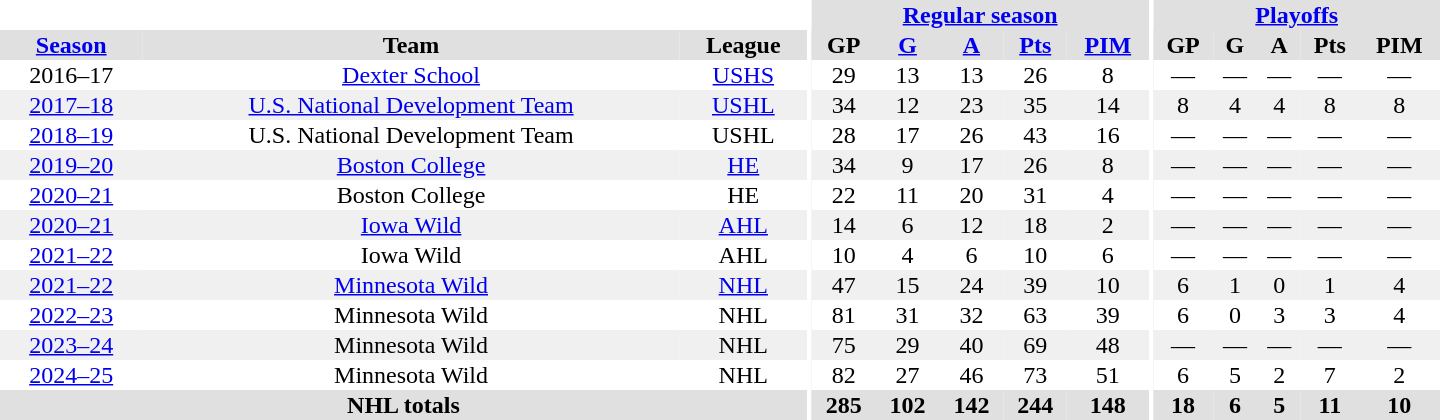<table border="0" cellpadding="1" cellspacing="0" style="text-align:center; width:60em">
<tr bgcolor="#e0e0e0">
<th colspan="3" bgcolor="#ffffff"></th>
<th rowspan="99" bgcolor="#ffffff"></th>
<th colspan="5"><a href='#'>Regular season</a></th>
<th rowspan="99" bgcolor="#ffffff"></th>
<th colspan="5"><a href='#'>Playoffs</a></th>
</tr>
<tr bgcolor="#e0e0e0">
<th><a href='#'>Season</a></th>
<th>Team</th>
<th>League</th>
<th>GP</th>
<th><a href='#'>G</a></th>
<th><a href='#'>A</a></th>
<th><a href='#'>Pts</a></th>
<th><a href='#'>PIM</a></th>
<th>GP</th>
<th>G</th>
<th>A</th>
<th>Pts</th>
<th>PIM</th>
</tr>
<tr>
<td>2016–17</td>
<td><a href='#'>Dexter School</a></td>
<td><a href='#'>USHS</a></td>
<td>29</td>
<td>13</td>
<td>13</td>
<td>26</td>
<td>8</td>
<td>—</td>
<td>—</td>
<td>—</td>
<td>—</td>
<td>—</td>
</tr>
<tr bgcolor="#f0f0f0">
<td><a href='#'>2017–18</a></td>
<td><a href='#'>U.S. National Development Team</a></td>
<td><a href='#'>USHL</a></td>
<td>34</td>
<td>12</td>
<td>23</td>
<td>35</td>
<td>14</td>
<td>8</td>
<td>4</td>
<td>4</td>
<td>8</td>
<td>8</td>
</tr>
<tr>
<td><a href='#'>2018–19</a></td>
<td>U.S. National Development Team</td>
<td>USHL</td>
<td>28</td>
<td>17</td>
<td>26</td>
<td>43</td>
<td>16</td>
<td>—</td>
<td>—</td>
<td>—</td>
<td>—</td>
<td>—</td>
</tr>
<tr bgcolor="#f0f0f0">
<td><a href='#'>2019–20</a></td>
<td><a href='#'>Boston College</a></td>
<td><a href='#'>HE</a></td>
<td>34</td>
<td>9</td>
<td>17</td>
<td>26</td>
<td>8</td>
<td>—</td>
<td>—</td>
<td>—</td>
<td>—</td>
<td>—</td>
</tr>
<tr>
<td><a href='#'>2020–21</a></td>
<td>Boston College</td>
<td>HE</td>
<td>22</td>
<td>11</td>
<td>20</td>
<td>31</td>
<td>4</td>
<td>—</td>
<td>—</td>
<td>—</td>
<td>—</td>
<td>—</td>
</tr>
<tr bgcolor="#f0f0f0">
<td><a href='#'>2020–21</a></td>
<td><a href='#'>Iowa Wild</a></td>
<td><a href='#'>AHL</a></td>
<td>14</td>
<td>6</td>
<td>12</td>
<td>18</td>
<td>2</td>
<td>—</td>
<td>—</td>
<td>—</td>
<td>—</td>
<td>—</td>
</tr>
<tr>
<td><a href='#'>2021–22</a></td>
<td>Iowa Wild</td>
<td>AHL</td>
<td>10</td>
<td>4</td>
<td>6</td>
<td>10</td>
<td>6</td>
<td>—</td>
<td>—</td>
<td>—</td>
<td>—</td>
<td>—</td>
</tr>
<tr bgcolor="#f0f0f0">
<td><a href='#'>2021–22</a></td>
<td><a href='#'>Minnesota Wild</a></td>
<td><a href='#'>NHL</a></td>
<td>47</td>
<td>15</td>
<td>24</td>
<td>39</td>
<td>10</td>
<td>6</td>
<td>1</td>
<td>0</td>
<td>1</td>
<td>4</td>
</tr>
<tr>
<td><a href='#'>2022–23</a></td>
<td>Minnesota Wild</td>
<td>NHL</td>
<td>81</td>
<td>31</td>
<td>32</td>
<td>63</td>
<td>39</td>
<td>6</td>
<td>0</td>
<td>3</td>
<td>3</td>
<td>4</td>
</tr>
<tr bgcolor="#f0f0f0">
<td><a href='#'>2023–24</a></td>
<td>Minnesota Wild</td>
<td>NHL</td>
<td>75</td>
<td>29</td>
<td>40</td>
<td>69</td>
<td>48</td>
<td>—</td>
<td>—</td>
<td>—</td>
<td>—</td>
<td>—</td>
</tr>
<tr>
<td><a href='#'>2024–25</a></td>
<td>Minnesota Wild</td>
<td>NHL</td>
<td>82</td>
<td>27</td>
<td>46</td>
<td>73</td>
<td>51</td>
<td>6</td>
<td>5</td>
<td>2</td>
<td>7</td>
<td>2</td>
</tr>
<tr bgcolor="#e0e0e0">
<th colspan="3">NHL totals</th>
<th>285</th>
<th>102</th>
<th>142</th>
<th>244</th>
<th>148</th>
<th>18</th>
<th>6</th>
<th>5</th>
<th>11</th>
<th>10</th>
</tr>
</table>
